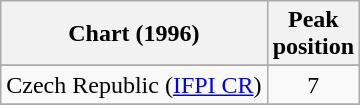<table class="wikitable sortable">
<tr>
<th>Chart (1996)</th>
<th>Peak<br>position</th>
</tr>
<tr>
</tr>
<tr>
<td>Czech Republic (<a href='#'>IFPI CR</a>)</td>
<td align="center">7</td>
</tr>
<tr>
</tr>
<tr>
</tr>
<tr>
</tr>
</table>
